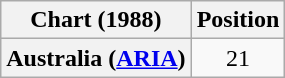<table class="wikitable plainrowheaders">
<tr>
<th scope="col">Chart (1988)</th>
<th scope="col">Position</th>
</tr>
<tr>
<th scope="row">Australia (<a href='#'>ARIA</a>)</th>
<td align="center">21</td>
</tr>
</table>
